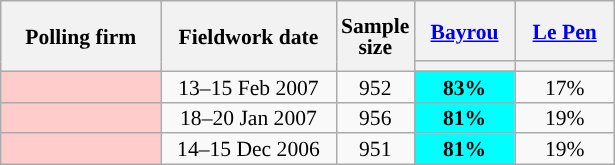<table class="wikitable sortable" style="text-align:center;font-size:90%;line-height:14px;">
<tr style="height:40px;">
<th style="width:100px;" rowspan="2">Polling firm</th>
<th style="width:110px;" rowspan="2">Fieldwork date</th>
<th style="width:35px;" rowspan="2">Sample<br>size</th>
<th class="unsortable" style="width:60px;"><a href='#'>Bayrou</a><br></th>
<th class="unsortable" style="width:60px;"><a href='#'>Le Pen</a><br></th>
</tr>
<tr>
<th style="background:"></th>
<th style="background:"></th>
</tr>
<tr>
<td style="background:#FFCCCC;"></td>
<td data-sort-value="2007-02-15">13–15 Feb 2007</td>
<td>952</td>
<td style="background:#00FFFF;"><strong>83%</strong></td>
<td>17%</td>
</tr>
<tr>
<td style="background:#FFCCCC;"></td>
<td data-sort-value="2007-01-20">18–20 Jan 2007</td>
<td>956</td>
<td style="background:#00FFFF;"><strong>81%</strong></td>
<td>19%</td>
</tr>
<tr>
<td style="background:#FFCCCC;"></td>
<td data-sort-value="2006-12-15">14–15 Dec 2006</td>
<td>951</td>
<td style="background:#00FFFF;"><strong>81%</strong></td>
<td>19%</td>
</tr>
</table>
